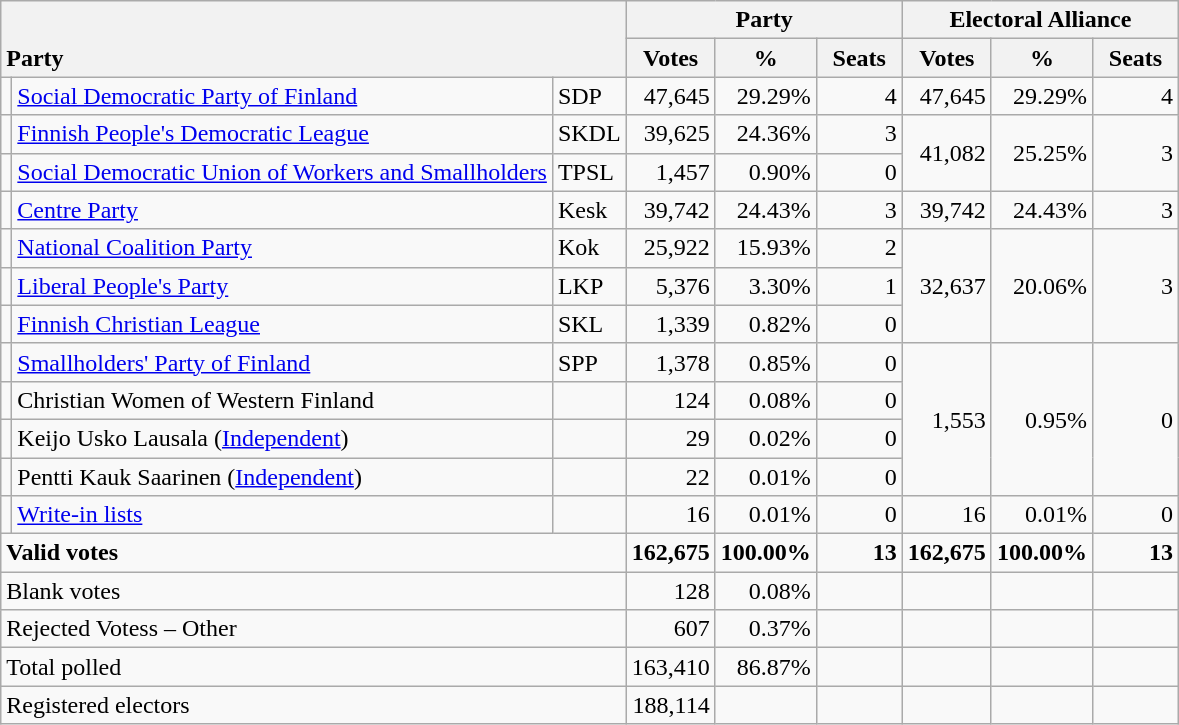<table class="wikitable" border="1" style="text-align:right;">
<tr>
<th style="text-align:left;" valign=bottom rowspan=2 colspan=3>Party</th>
<th colspan=3>Party</th>
<th colspan=3>Electoral Alliance</th>
</tr>
<tr>
<th align=center valign=bottom width="50">Votes</th>
<th align=center valign=bottom width="50">%</th>
<th align=center valign=bottom width="50">Seats</th>
<th align=center valign=bottom width="50">Votes</th>
<th align=center valign=bottom width="50">%</th>
<th align=center valign=bottom width="50">Seats</th>
</tr>
<tr>
<td></td>
<td align=left style="white-space: nowrap;"><a href='#'>Social Democratic Party of Finland</a></td>
<td align=left>SDP</td>
<td>47,645</td>
<td>29.29%</td>
<td>4</td>
<td>47,645</td>
<td>29.29%</td>
<td>4</td>
</tr>
<tr>
<td></td>
<td align=left><a href='#'>Finnish People's Democratic League</a></td>
<td align=left>SKDL</td>
<td>39,625</td>
<td>24.36%</td>
<td>3</td>
<td rowspan=2>41,082</td>
<td rowspan=2>25.25%</td>
<td rowspan=2>3</td>
</tr>
<tr>
<td></td>
<td align=left><a href='#'>Social Democratic Union of Workers and Smallholders</a></td>
<td align=left>TPSL</td>
<td>1,457</td>
<td>0.90%</td>
<td>0</td>
</tr>
<tr>
<td></td>
<td align=left><a href='#'>Centre Party</a></td>
<td align=left>Kesk</td>
<td>39,742</td>
<td>24.43%</td>
<td>3</td>
<td>39,742</td>
<td>24.43%</td>
<td>3</td>
</tr>
<tr>
<td></td>
<td align=left><a href='#'>National Coalition Party</a></td>
<td align=left>Kok</td>
<td>25,922</td>
<td>15.93%</td>
<td>2</td>
<td rowspan=3>32,637</td>
<td rowspan=3>20.06%</td>
<td rowspan=3>3</td>
</tr>
<tr>
<td></td>
<td align=left><a href='#'>Liberal People's Party</a></td>
<td align=left>LKP</td>
<td>5,376</td>
<td>3.30%</td>
<td>1</td>
</tr>
<tr>
<td></td>
<td align=left><a href='#'>Finnish Christian League</a></td>
<td align=left>SKL</td>
<td>1,339</td>
<td>0.82%</td>
<td>0</td>
</tr>
<tr>
<td></td>
<td align=left><a href='#'>Smallholders' Party of Finland</a></td>
<td align=left>SPP</td>
<td>1,378</td>
<td>0.85%</td>
<td>0</td>
<td rowspan=4>1,553</td>
<td rowspan=4>0.95%</td>
<td rowspan=4>0</td>
</tr>
<tr>
<td></td>
<td align=left>Christian Women of Western Finland</td>
<td align=left></td>
<td>124</td>
<td>0.08%</td>
<td>0</td>
</tr>
<tr>
<td></td>
<td align=left>Keijo Usko Lausala (<a href='#'>Independent</a>)</td>
<td align=left></td>
<td>29</td>
<td>0.02%</td>
<td>0</td>
</tr>
<tr>
<td></td>
<td align=left>Pentti Kauk Saarinen (<a href='#'>Independent</a>)</td>
<td align=left></td>
<td>22</td>
<td>0.01%</td>
<td>0</td>
</tr>
<tr>
<td></td>
<td align=left><a href='#'>Write-in lists</a></td>
<td align=left></td>
<td>16</td>
<td>0.01%</td>
<td>0</td>
<td>16</td>
<td>0.01%</td>
<td>0</td>
</tr>
<tr style="font-weight:bold">
<td align=left colspan=3>Valid votes</td>
<td>162,675</td>
<td>100.00%</td>
<td>13</td>
<td>162,675</td>
<td>100.00%</td>
<td>13</td>
</tr>
<tr>
<td align=left colspan=3>Blank votes</td>
<td>128</td>
<td>0.08%</td>
<td></td>
<td></td>
<td></td>
<td></td>
</tr>
<tr>
<td align=left colspan=3>Rejected Votess – Other</td>
<td>607</td>
<td>0.37%</td>
<td></td>
<td></td>
<td></td>
<td></td>
</tr>
<tr>
<td align=left colspan=3>Total polled</td>
<td>163,410</td>
<td>86.87%</td>
<td></td>
<td></td>
<td></td>
<td></td>
</tr>
<tr>
<td align=left colspan=3>Registered electors</td>
<td>188,114</td>
<td></td>
<td></td>
<td></td>
<td></td>
<td></td>
</tr>
</table>
